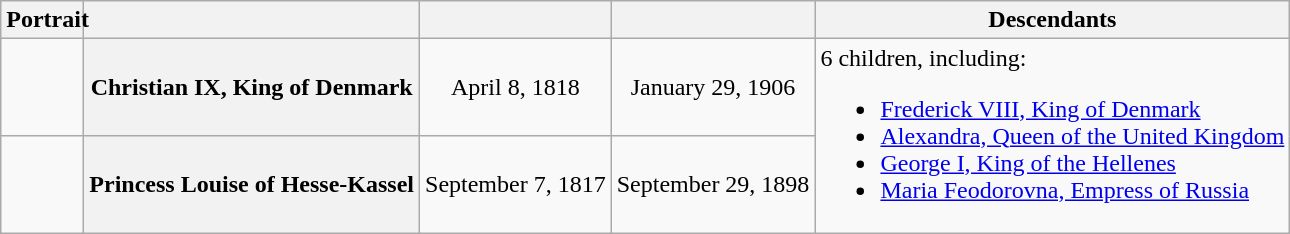<table class="wikitable">
<tr class="float-center" style="text-align:center;">
<th scope="col" style=max-width:3em>Portrait</th>
<th scope="col" style=max-width:3em></th>
<th scope="col" style=max-width:3em></th>
<th scope="col" style=max-width:3em></th>
<th scope="col" style=max-width:3em>Descendants</th>
</tr>
<tr>
<td class="float-center" style="text-align:center;"></td>
<th scope="row">Christian IX, King of Denmark </th>
<td class="float-center" style="text-align:center;">April 8, 1818</td>
<td class="float-center" style="text-align:center;">January 29, 1906</td>
<td rowspan="2">6 children, including:<br><ul><li><a href='#'>Frederick VIII, King of Denmark</a></li><li><a href='#'>Alexandra, Queen of the United Kingdom</a></li><li><a href='#'>George I, King of the Hellenes</a></li><li><a href='#'>Maria Feodorovna, Empress of Russia</a></li></ul></td>
</tr>
<tr>
<td class="float-center" style="text-align:center;"></td>
<th scope="row">Princess Louise of Hesse-Kassel</th>
<td class="float-center" style="text-align:center;">September 7, 1817</td>
<td class="float-center" style="text-align:center;">September 29, 1898</td>
</tr>
</table>
